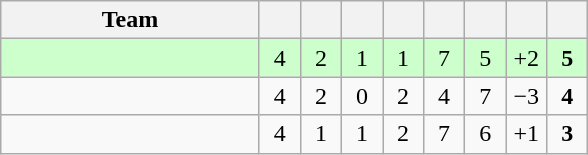<table class="wikitable" style="text-align:center">
<tr>
<th width=165>Team</th>
<th width=20></th>
<th width=20></th>
<th width=20></th>
<th width=20></th>
<th width=20></th>
<th width=20></th>
<th width=20></th>
<th width=20></th>
</tr>
<tr align=center bgcolor=ccffcc>
<td align=left></td>
<td>4</td>
<td>2</td>
<td>1</td>
<td>1</td>
<td>7</td>
<td>5</td>
<td>+2</td>
<td><strong>5</strong></td>
</tr>
<tr align=center>
<td align=left></td>
<td>4</td>
<td>2</td>
<td>0</td>
<td>2</td>
<td>4</td>
<td>7</td>
<td>−3</td>
<td><strong>4</strong></td>
</tr>
<tr align=center>
<td align=left></td>
<td>4</td>
<td>1</td>
<td>1</td>
<td>2</td>
<td>7</td>
<td>6</td>
<td>+1</td>
<td><strong>3</strong></td>
</tr>
</table>
